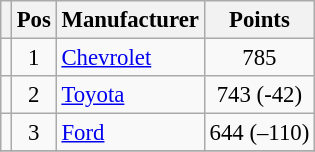<table class="wikitable" style="font-size: 95%;">
<tr>
<th></th>
<th>Pos</th>
<th>Manufacturer</th>
<th>Points</th>
</tr>
<tr>
<td align="left"></td>
<td style="text-align:center;">1</td>
<td><a href='#'>Chevrolet</a></td>
<td style="text-align:center;">785</td>
</tr>
<tr>
<td align="left"></td>
<td style="text-align:center;">2</td>
<td><a href='#'>Toyota</a></td>
<td style="text-align:center;">743 (-42)</td>
</tr>
<tr>
<td align="left"></td>
<td style="text-align:center;">3</td>
<td><a href='#'>Ford</a></td>
<td style="text-align:center;">644 (–110)</td>
</tr>
<tr class="sortbottom">
</tr>
</table>
